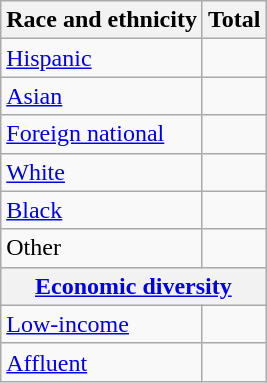<table class="wikitable floatright sortable collapsible"; text-align:right; font-size:80%;">
<tr>
<th>Race and ethnicity</th>
<th colspan="2" data-sort-type=number>Total</th>
</tr>
<tr>
<td><a href='#'>Hispanic</a></td>
<td align=right></td>
</tr>
<tr>
<td><a href='#'>Asian</a></td>
<td align=right></td>
</tr>
<tr>
<td><a href='#'>Foreign national</a></td>
<td align=right></td>
</tr>
<tr>
<td><a href='#'>White</a></td>
<td align=right></td>
</tr>
<tr>
<td><a href='#'>Black</a></td>
<td align=right></td>
</tr>
<tr>
<td>Other</td>
<td align=right></td>
</tr>
<tr>
<th colspan="4" data-sort-type=number><a href='#'>Economic diversity</a></th>
</tr>
<tr>
<td><a href='#'>Low-income</a></td>
<td align=right></td>
</tr>
<tr>
<td><a href='#'>Affluent</a></td>
<td align=right></td>
</tr>
</table>
